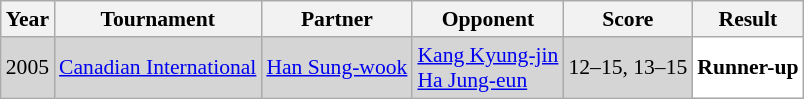<table class="sortable wikitable" style="font-size: 90%;">
<tr>
<th>Year</th>
<th>Tournament</th>
<th>Partner</th>
<th>Opponent</th>
<th>Score</th>
<th>Result</th>
</tr>
<tr style="background:#D5D5D5">
<td align="center">2005</td>
<td align="left"><a href='#'>Canadian International</a></td>
<td align="left"> <a href='#'>Han Sung-wook</a></td>
<td align="left"> <a href='#'>Kang Kyung-jin</a> <br>  <a href='#'>Ha Jung-eun</a></td>
<td align="left">12–15, 13–15</td>
<td style="text-align:left; background:white"> <strong>Runner-up</strong></td>
</tr>
</table>
